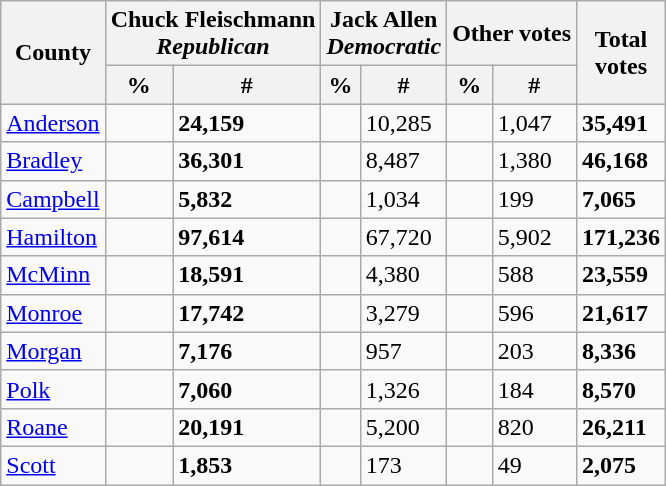<table class="wikitable sortable">
<tr>
<th colspan="1" rowspan="2" style="text-align:center">County</th>
<th colspan="2" >Chuck Fleischmann<br><em>Republican</em></th>
<th colspan="2" >Jack Allen<br><em>Democratic</em></th>
<th colspan="2" style="text-align: center;">Other votes</th>
<th colspan="1" rowspan="2" style="text-align: center;">Total<br>votes</th>
</tr>
<tr>
<th colspan="1" >%</th>
<th colspan="1" >#</th>
<th colspan="1" >%</th>
<th colspan="1" >#</th>
<th colspan="1" style="text-align: center;">%</th>
<th colspan="1" style="text-align: center;">#</th>
</tr>
<tr>
<td><a href='#'>Anderson</a></td>
<td><strong></strong></td>
<td><strong>24,159</strong></td>
<td></td>
<td>10,285</td>
<td></td>
<td>1,047</td>
<td><strong>35,491</strong></td>
</tr>
<tr>
<td><a href='#'>Bradley</a></td>
<td><strong></strong></td>
<td><strong>36,301</strong></td>
<td></td>
<td>8,487</td>
<td></td>
<td>1,380</td>
<td><strong>46,168</strong></td>
</tr>
<tr>
<td><a href='#'>Campbell</a></td>
<td><strong></strong></td>
<td><strong>5,832</strong></td>
<td></td>
<td>1,034</td>
<td></td>
<td>199</td>
<td><strong>7,065</strong></td>
</tr>
<tr>
<td><a href='#'>Hamilton</a></td>
<td><strong></strong></td>
<td><strong>97,614</strong></td>
<td></td>
<td>67,720</td>
<td></td>
<td>5,902</td>
<td><strong>171,236</strong></td>
</tr>
<tr>
<td><a href='#'>McMinn</a></td>
<td><strong></strong></td>
<td><strong>18,591</strong></td>
<td></td>
<td>4,380</td>
<td></td>
<td>588</td>
<td><strong>23,559</strong></td>
</tr>
<tr>
<td><a href='#'>Monroe</a></td>
<td><strong></strong></td>
<td><strong>17,742</strong></td>
<td></td>
<td>3,279</td>
<td></td>
<td>596</td>
<td><strong>21,617</strong></td>
</tr>
<tr>
<td><a href='#'>Morgan</a></td>
<td><strong></strong></td>
<td><strong>7,176</strong></td>
<td></td>
<td>957</td>
<td></td>
<td>203</td>
<td><strong>8,336</strong></td>
</tr>
<tr>
<td><a href='#'>Polk</a></td>
<td><strong></strong></td>
<td><strong>7,060</strong></td>
<td></td>
<td>1,326</td>
<td></td>
<td>184</td>
<td><strong>8,570</strong></td>
</tr>
<tr>
<td><a href='#'>Roane</a></td>
<td><strong></strong></td>
<td><strong>20,191</strong></td>
<td></td>
<td>5,200</td>
<td></td>
<td>820</td>
<td><strong>26,211</strong></td>
</tr>
<tr>
<td><a href='#'>Scott</a></td>
<td><strong></strong></td>
<td><strong>1,853</strong></td>
<td></td>
<td>173</td>
<td></td>
<td>49</td>
<td><strong>2,075</strong></td>
</tr>
</table>
